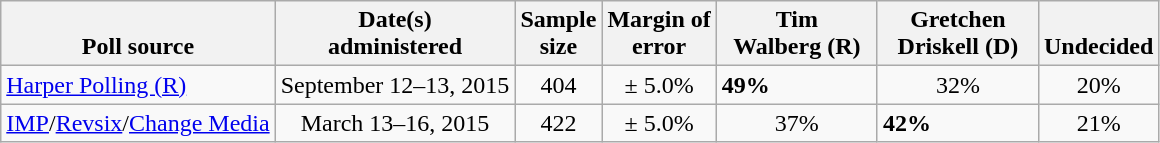<table class="wikitable">
<tr valign= bottom>
<th>Poll source</th>
<th>Date(s)<br>administered</th>
<th>Sample<br>size</th>
<th>Margin of<br>error</th>
<th style="width:100px;">Tim<br>Walberg (R)</th>
<th style="width:100px;">Gretchen <br>Driskell (D)</th>
<th>Undecided</th>
</tr>
<tr>
<td><a href='#'>Harper Polling (R)</a></td>
<td align=center>September 12–13, 2015</td>
<td align=center>404</td>
<td align=center>± 5.0%</td>
<td><strong>49%</strong></td>
<td align=center>32%</td>
<td align=center>20%</td>
</tr>
<tr>
<td><a href='#'>IMP</a>/<a href='#'>Revsix</a>/<a href='#'>Change Media</a></td>
<td align=center>March 13–16, 2015</td>
<td align=center>422</td>
<td align=center>± 5.0%</td>
<td align=center>37%</td>
<td><strong>42%</strong></td>
<td align=center>21%</td>
</tr>
</table>
